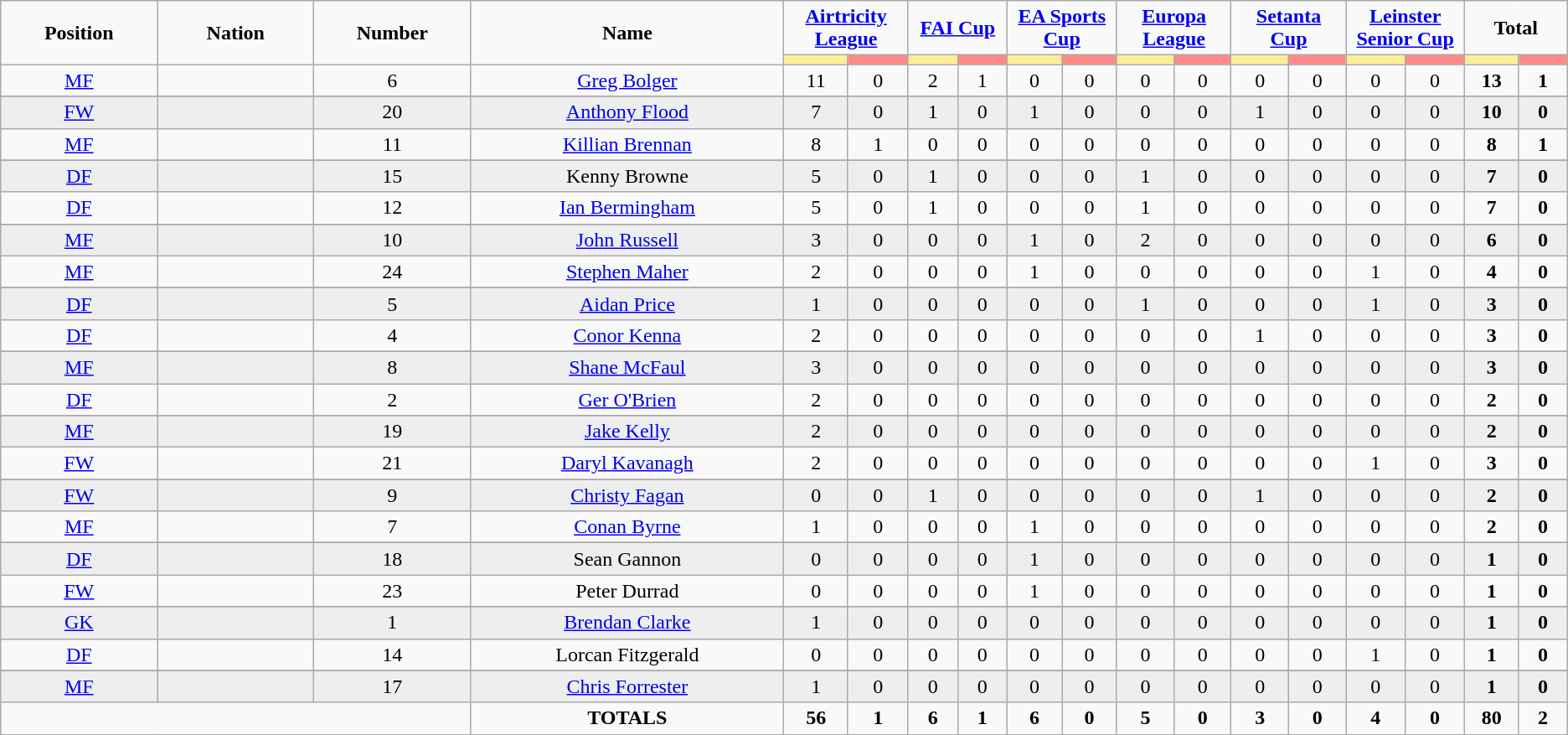<table class="wikitable" style="text-align:center;">
<tr style="text-align:center;">
<td rowspan="2" style="width:10%; "><strong>Position</strong></td>
<td rowspan="2" style="width:10%; "><strong>Nation</strong></td>
<td rowspan="2" style="width:10%; "><strong>Number</strong></td>
<td rowspan="2" style="width:20%; "><strong>Name</strong></td>
<td colspan="2"><strong><a href='#'>Airtricity League</a></strong></td>
<td colspan="2"><strong><a href='#'>FAI Cup</a></strong></td>
<td colspan="2"><strong><a href='#'>EA Sports Cup</a></strong></td>
<td colspan="2"><strong><a href='#'>Europa League</a></strong></td>
<td colspan="2"><strong><a href='#'>Setanta Cup</a></strong></td>
<td colspan="2"><strong><a href='#'>Leinster Senior Cup</a></strong></td>
<td colspan="2"><strong>Total</strong></td>
</tr>
<tr>
<th style="width:60px; background:#fe9;"></th>
<th style="width:60px; background:#ff8888;"></th>
<th style="width:60px; background:#fe9;"></th>
<th style="width:60px; background:#ff8888;"></th>
<th style="width:60px; background:#fe9;"></th>
<th style="width:60px; background:#ff8888;"></th>
<th style="width:60px; background:#fe9;"></th>
<th style="width:60px; background:#ff8888;"></th>
<th style="width:60px; background:#fe9;"></th>
<th style="width:60px; background:#ff8888;"></th>
<th style="width:60px; background:#fe9;"></th>
<th style="width:60px; background:#ff8888;"></th>
<th style="width:60px; background:#fe9;"></th>
<th style="width:60px; background:#ff8888;"></th>
</tr>
<tr>
<td><a href='#'>MF</a></td>
<td></td>
<td>6</td>
<td><a href='#'>Greg Bolger</a></td>
<td>11</td>
<td>0</td>
<td>2</td>
<td>1</td>
<td>0</td>
<td>0</td>
<td>0</td>
<td>0</td>
<td>0</td>
<td>0</td>
<td>0</td>
<td>0</td>
<td><strong>13</strong></td>
<td><strong>1</strong></td>
</tr>
<tr>
</tr>
<tr bgcolor=#EEEEEE>
<td><a href='#'>FW</a></td>
<td></td>
<td>20</td>
<td><a href='#'>Anthony Flood</a></td>
<td>7</td>
<td>0</td>
<td>1</td>
<td>0</td>
<td>1</td>
<td>0</td>
<td>0</td>
<td>0</td>
<td>1</td>
<td>0</td>
<td>0</td>
<td>0</td>
<td><strong>10</strong></td>
<td><strong>0</strong></td>
</tr>
<tr>
<td><a href='#'>MF</a></td>
<td></td>
<td>11</td>
<td><a href='#'>Killian Brennan</a></td>
<td>8</td>
<td>1</td>
<td>0</td>
<td>0</td>
<td>0</td>
<td>0</td>
<td>0</td>
<td>0</td>
<td>0</td>
<td>0</td>
<td>0</td>
<td>0</td>
<td><strong>8</strong></td>
<td><strong>1</strong></td>
</tr>
<tr>
</tr>
<tr bgcolor=#EEEEEE>
<td><a href='#'>DF</a></td>
<td></td>
<td>15</td>
<td>Kenny Browne</td>
<td>5</td>
<td>0</td>
<td>1</td>
<td>0</td>
<td>0</td>
<td>0</td>
<td>1</td>
<td>0</td>
<td>0</td>
<td>0</td>
<td>0</td>
<td>0</td>
<td><strong>7</strong></td>
<td><strong>0</strong></td>
</tr>
<tr>
<td><a href='#'>DF</a></td>
<td></td>
<td>12</td>
<td><a href='#'>Ian Bermingham</a></td>
<td>5</td>
<td>0</td>
<td>1</td>
<td>0</td>
<td>0</td>
<td>0</td>
<td>1</td>
<td>0</td>
<td>0</td>
<td>0</td>
<td>0</td>
<td>0</td>
<td><strong>7</strong></td>
<td><strong>0</strong></td>
</tr>
<tr>
</tr>
<tr bgcolor=#EEEEEE>
<td><a href='#'>MF</a></td>
<td></td>
<td>10</td>
<td><a href='#'>John Russell</a></td>
<td>3</td>
<td>0</td>
<td>0</td>
<td>0</td>
<td>1</td>
<td>0</td>
<td>2</td>
<td>0</td>
<td>0</td>
<td>0</td>
<td>0</td>
<td>0</td>
<td><strong>6</strong></td>
<td><strong>0</strong></td>
</tr>
<tr>
<td><a href='#'>MF</a></td>
<td></td>
<td>24</td>
<td><a href='#'>Stephen Maher</a></td>
<td>2</td>
<td>0</td>
<td>0</td>
<td>0</td>
<td>1</td>
<td>0</td>
<td>0</td>
<td>0</td>
<td>0</td>
<td>0</td>
<td>1</td>
<td>0</td>
<td><strong>4</strong></td>
<td><strong>0</strong></td>
</tr>
<tr>
</tr>
<tr bgcolor=#EEEEEE>
<td><a href='#'>DF</a></td>
<td></td>
<td>5</td>
<td><a href='#'>Aidan Price</a></td>
<td>1</td>
<td>0</td>
<td>0</td>
<td>0</td>
<td>0</td>
<td>0</td>
<td>1</td>
<td>0</td>
<td>0</td>
<td>0</td>
<td>1</td>
<td>0</td>
<td><strong>3</strong></td>
<td><strong>0</strong></td>
</tr>
<tr>
<td><a href='#'>DF</a></td>
<td></td>
<td>4</td>
<td><a href='#'>Conor Kenna</a></td>
<td>2</td>
<td>0</td>
<td>0</td>
<td>0</td>
<td>0</td>
<td>0</td>
<td>0</td>
<td>0</td>
<td>1</td>
<td>0</td>
<td>0</td>
<td>0</td>
<td><strong>3</strong></td>
<td><strong>0</strong></td>
</tr>
<tr>
</tr>
<tr bgcolor=#EEEEEE>
<td><a href='#'>MF</a></td>
<td></td>
<td>8</td>
<td><a href='#'>Shane McFaul</a></td>
<td>3</td>
<td>0</td>
<td>0</td>
<td>0</td>
<td>0</td>
<td>0</td>
<td>0</td>
<td>0</td>
<td>0</td>
<td>0</td>
<td>0</td>
<td>0</td>
<td><strong>3</strong></td>
<td><strong>0</strong></td>
</tr>
<tr>
<td><a href='#'>DF</a></td>
<td></td>
<td>2</td>
<td><a href='#'>Ger O'Brien</a></td>
<td>2</td>
<td>0</td>
<td>0</td>
<td>0</td>
<td>0</td>
<td>0</td>
<td>0</td>
<td>0</td>
<td>0</td>
<td>0</td>
<td>0</td>
<td>0</td>
<td><strong>2</strong></td>
<td><strong>0</strong></td>
</tr>
<tr>
</tr>
<tr bgcolor=#EEEEEE>
<td><a href='#'>MF</a></td>
<td></td>
<td>19</td>
<td><a href='#'>Jake Kelly</a></td>
<td>2</td>
<td>0</td>
<td>0</td>
<td>0</td>
<td>0</td>
<td>0</td>
<td>0</td>
<td>0</td>
<td>0</td>
<td>0</td>
<td>0</td>
<td>0</td>
<td><strong>2</strong></td>
<td><strong>0</strong></td>
</tr>
<tr>
<td><a href='#'>FW</a></td>
<td></td>
<td>21</td>
<td><a href='#'>Daryl Kavanagh</a></td>
<td>2</td>
<td>0</td>
<td>0</td>
<td>0</td>
<td>0</td>
<td>0</td>
<td>0</td>
<td>0</td>
<td>0</td>
<td>0</td>
<td>1</td>
<td>0</td>
<td><strong>3</strong></td>
<td><strong>0</strong></td>
</tr>
<tr>
</tr>
<tr bgcolor=#EEEEEE>
<td><a href='#'>FW</a></td>
<td></td>
<td>9</td>
<td><a href='#'>Christy Fagan</a></td>
<td>0</td>
<td>0</td>
<td>1</td>
<td>0</td>
<td>0</td>
<td>0</td>
<td>0</td>
<td>0</td>
<td>1</td>
<td>0</td>
<td>0</td>
<td>0</td>
<td><strong>2</strong></td>
<td><strong>0</strong></td>
</tr>
<tr>
<td><a href='#'>MF</a></td>
<td></td>
<td>7</td>
<td><a href='#'>Conan Byrne</a></td>
<td>1</td>
<td>0</td>
<td>0</td>
<td>0</td>
<td>1</td>
<td>0</td>
<td>0</td>
<td>0</td>
<td>0</td>
<td>0</td>
<td>0</td>
<td>0</td>
<td><strong>2</strong></td>
<td><strong>0</strong></td>
</tr>
<tr>
</tr>
<tr bgcolor=#EEEEEE>
<td><a href='#'>DF</a></td>
<td></td>
<td>18</td>
<td>Sean Gannon</td>
<td>0</td>
<td>0</td>
<td>0</td>
<td>0</td>
<td>1</td>
<td>0</td>
<td>0</td>
<td>0</td>
<td>0</td>
<td>0</td>
<td>0</td>
<td>0</td>
<td><strong>1</strong></td>
<td><strong>0</strong></td>
</tr>
<tr>
<td><a href='#'>FW</a></td>
<td></td>
<td>23</td>
<td>Peter Durrad</td>
<td>0</td>
<td>0</td>
<td>0</td>
<td>0</td>
<td>1</td>
<td>0</td>
<td>0</td>
<td>0</td>
<td>0</td>
<td>0</td>
<td>0</td>
<td>0</td>
<td><strong>1</strong></td>
<td><strong>0</strong></td>
</tr>
<tr>
</tr>
<tr bgcolor=#EEEEEE>
<td><a href='#'>GK</a></td>
<td></td>
<td>1</td>
<td><a href='#'>Brendan Clarke</a></td>
<td>1</td>
<td>0</td>
<td>0</td>
<td>0</td>
<td>0</td>
<td>0</td>
<td>0</td>
<td>0</td>
<td>0</td>
<td>0</td>
<td>0</td>
<td>0</td>
<td><strong>1</strong></td>
<td><strong>0</strong></td>
</tr>
<tr>
<td><a href='#'>DF</a></td>
<td></td>
<td>14</td>
<td>Lorcan Fitzgerald</td>
<td>0</td>
<td>0</td>
<td>0</td>
<td>0</td>
<td>0</td>
<td>0</td>
<td>0</td>
<td>0</td>
<td>0</td>
<td>0</td>
<td>1</td>
<td>0</td>
<td><strong>1</strong></td>
<td><strong>0</strong></td>
</tr>
<tr>
</tr>
<tr bgcolor=#EEEEEE>
<td><a href='#'>MF</a></td>
<td></td>
<td>17</td>
<td><a href='#'>Chris Forrester</a></td>
<td>1</td>
<td>0</td>
<td>0</td>
<td>0</td>
<td>0</td>
<td>0</td>
<td>0</td>
<td>0</td>
<td>0</td>
<td>0</td>
<td>0</td>
<td>0</td>
<td><strong>1</strong></td>
<td><strong>0</strong></td>
</tr>
<tr>
<td colspan="3"></td>
<td><strong>TOTALS</strong></td>
<td><strong>56</strong></td>
<td><strong>1</strong></td>
<td><strong>6</strong></td>
<td><strong>1</strong></td>
<td><strong>6</strong></td>
<td><strong>0</strong></td>
<td><strong>5</strong></td>
<td><strong>0</strong></td>
<td><strong>3</strong></td>
<td><strong>0</strong></td>
<td><strong>4</strong></td>
<td><strong>0</strong></td>
<td><strong>80</strong></td>
<td><strong>2</strong></td>
</tr>
</table>
